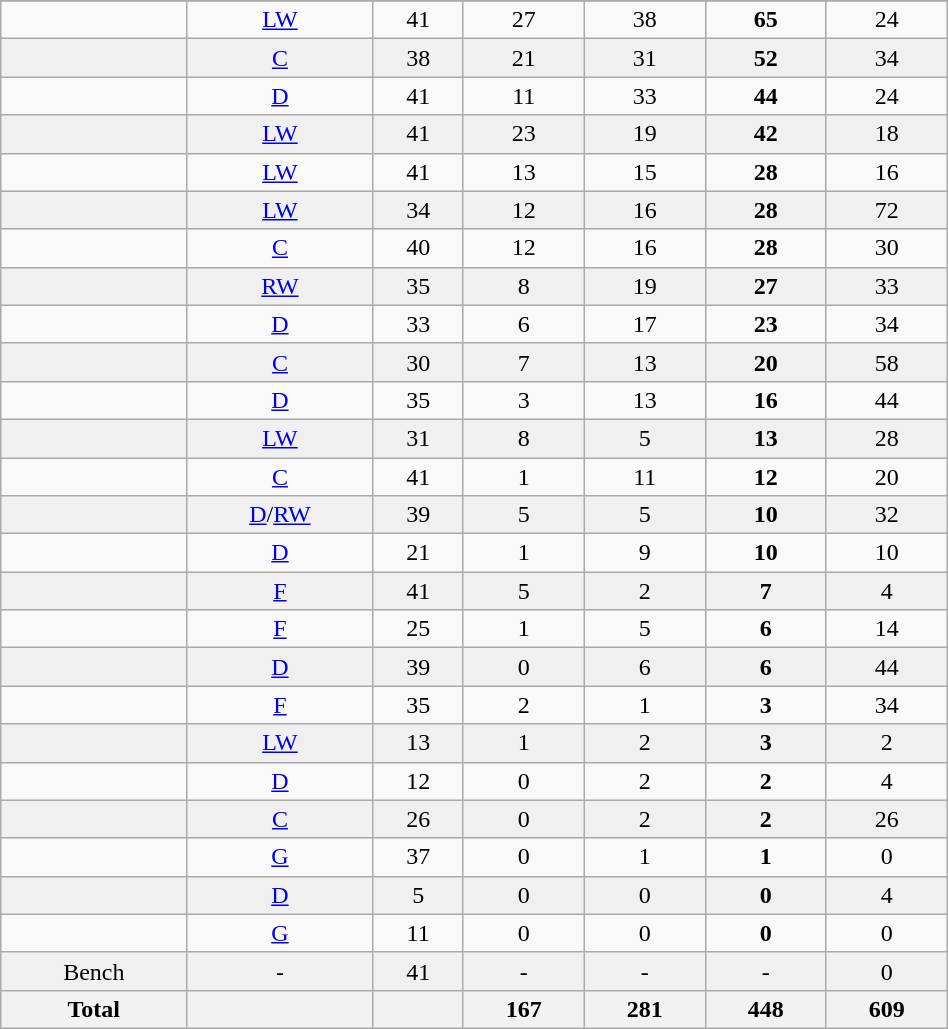<table class="wikitable sortable" width ="50%">
<tr align="center">
</tr>
<tr align="center" bgcolor="">
<td></td>
<td><a href='#'>LW</a></td>
<td>41</td>
<td>27</td>
<td>38</td>
<td><strong>65</strong></td>
<td>24</td>
</tr>
<tr align="center" bgcolor="f0f0f0">
<td></td>
<td><a href='#'>C</a></td>
<td>38</td>
<td>21</td>
<td>31</td>
<td><strong>52</strong></td>
<td>34</td>
</tr>
<tr align="center" bgcolor="">
<td></td>
<td><a href='#'>D</a></td>
<td>41</td>
<td>11</td>
<td>33</td>
<td><strong>44</strong></td>
<td>24</td>
</tr>
<tr align="center" bgcolor="f0f0f0">
<td></td>
<td><a href='#'>LW</a></td>
<td>41</td>
<td>23</td>
<td>19</td>
<td><strong>42</strong></td>
<td>18</td>
</tr>
<tr align="center" bgcolor="">
<td></td>
<td><a href='#'>LW</a></td>
<td>41</td>
<td>13</td>
<td>15</td>
<td><strong>28</strong></td>
<td>16</td>
</tr>
<tr align="center" bgcolor="f0f0f0">
<td></td>
<td><a href='#'>LW</a></td>
<td>34</td>
<td>12</td>
<td>16</td>
<td><strong>28</strong></td>
<td>72</td>
</tr>
<tr align="center" bgcolor="">
<td></td>
<td><a href='#'>C</a></td>
<td>40</td>
<td>12</td>
<td>16</td>
<td><strong>28</strong></td>
<td>30</td>
</tr>
<tr align="center" bgcolor="f0f0f0">
<td></td>
<td><a href='#'>RW</a></td>
<td>35</td>
<td>8</td>
<td>19</td>
<td><strong>27</strong></td>
<td>33</td>
</tr>
<tr align="center" bgcolor="">
<td></td>
<td><a href='#'>D</a></td>
<td>33</td>
<td>6</td>
<td>17</td>
<td><strong>23</strong></td>
<td>34</td>
</tr>
<tr align="center" bgcolor="f0f0f0">
<td></td>
<td><a href='#'>C</a></td>
<td>30</td>
<td>7</td>
<td>13</td>
<td><strong>20</strong></td>
<td>58</td>
</tr>
<tr align="center" bgcolor="">
<td></td>
<td><a href='#'>D</a></td>
<td>35</td>
<td>3</td>
<td>13</td>
<td><strong>16</strong></td>
<td>44</td>
</tr>
<tr align="center" bgcolor="f0f0f0">
<td></td>
<td><a href='#'>LW</a></td>
<td>31</td>
<td>8</td>
<td>5</td>
<td><strong>13</strong></td>
<td>28</td>
</tr>
<tr align="center" bgcolor="">
<td></td>
<td><a href='#'>C</a></td>
<td>41</td>
<td>1</td>
<td>11</td>
<td><strong>12</strong></td>
<td>20</td>
</tr>
<tr align="center" bgcolor="f0f0f0">
<td></td>
<td><a href='#'>D</a>/<a href='#'>RW</a></td>
<td>39</td>
<td>5</td>
<td>5</td>
<td><strong>10</strong></td>
<td>32</td>
</tr>
<tr align="center" bgcolor="">
<td></td>
<td><a href='#'>D</a></td>
<td>21</td>
<td>1</td>
<td>9</td>
<td><strong>10</strong></td>
<td>10</td>
</tr>
<tr align="center" bgcolor="f0f0f0">
<td></td>
<td><a href='#'>F</a></td>
<td>41</td>
<td>5</td>
<td>2</td>
<td><strong>7</strong></td>
<td>4</td>
</tr>
<tr align="center" bgcolor="">
<td></td>
<td><a href='#'>F</a></td>
<td>25</td>
<td>1</td>
<td>5</td>
<td><strong>6</strong></td>
<td>14</td>
</tr>
<tr align="center" bgcolor="f0f0f0">
<td></td>
<td><a href='#'>D</a></td>
<td>39</td>
<td>0</td>
<td>6</td>
<td><strong>6</strong></td>
<td>44</td>
</tr>
<tr align="center" bgcolor="">
<td></td>
<td><a href='#'>F</a></td>
<td>35</td>
<td>2</td>
<td>1</td>
<td><strong>3</strong></td>
<td>34</td>
</tr>
<tr align="center" bgcolor="f0f0f0">
<td></td>
<td><a href='#'>LW</a></td>
<td>13</td>
<td>1</td>
<td>2</td>
<td><strong>3</strong></td>
<td>2</td>
</tr>
<tr align="center" bgcolor="">
<td></td>
<td><a href='#'>D</a></td>
<td>12</td>
<td>0</td>
<td>2</td>
<td><strong>2</strong></td>
<td>4</td>
</tr>
<tr align="center" bgcolor="f0f0f0">
<td></td>
<td><a href='#'>C</a></td>
<td>26</td>
<td>0</td>
<td>2</td>
<td><strong>2</strong></td>
<td>26</td>
</tr>
<tr align="center" bgcolor="">
<td></td>
<td><a href='#'>G</a></td>
<td>37</td>
<td>0</td>
<td>1</td>
<td><strong>1</strong></td>
<td>0</td>
</tr>
<tr align="center" bgcolor="f0f0f0">
<td></td>
<td><a href='#'>D</a></td>
<td>5</td>
<td>0</td>
<td>0</td>
<td><strong>0</strong></td>
<td>4</td>
</tr>
<tr align="center" bgcolor="">
<td></td>
<td><a href='#'>G</a></td>
<td>11</td>
<td>0</td>
<td>0</td>
<td><strong>0</strong></td>
<td>0</td>
</tr>
<tr align="center" bgcolor="f0f0f0">
<td>Bench</td>
<td>-</td>
<td>41</td>
<td>-</td>
<td>-</td>
<td>-</td>
<td>0</td>
</tr>
<tr>
<th>Total</th>
<th></th>
<th></th>
<th>167</th>
<th>281</th>
<th>448</th>
<th>609</th>
</tr>
</table>
